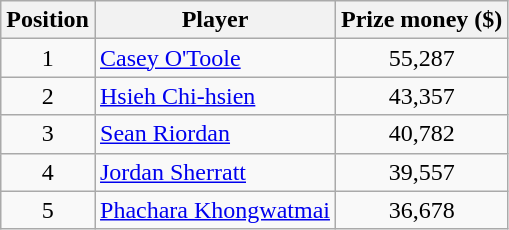<table class="wikitable">
<tr>
<th>Position</th>
<th>Player</th>
<th>Prize money ($)</th>
</tr>
<tr>
<td align=center>1</td>
<td> <a href='#'>Casey O'Toole</a></td>
<td align=center>55,287</td>
</tr>
<tr>
<td align=center>2</td>
<td> <a href='#'>Hsieh Chi-hsien</a></td>
<td align=center>43,357</td>
</tr>
<tr>
<td align=center>3</td>
<td> <a href='#'>Sean Riordan</a></td>
<td align=center>40,782</td>
</tr>
<tr>
<td align=center>4</td>
<td> <a href='#'>Jordan Sherratt</a></td>
<td align=center>39,557</td>
</tr>
<tr>
<td align=center>5</td>
<td> <a href='#'>Phachara Khongwatmai</a></td>
<td align=center>36,678</td>
</tr>
</table>
